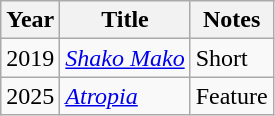<table class="wikitable plainrowheaders sortable" style="margin-right: 0;">
<tr>
<th scope="col">Year</th>
<th scope="col">Title</th>
<th scope="col" class="unsortable">Notes</th>
</tr>
<tr>
<td>2019</td>
<td><em><a href='#'>Shako Mako</a></em></td>
<td>Short</td>
</tr>
<tr>
<td>2025</td>
<td><em><a href='#'>Atropia</a></em></td>
<td>Feature</td>
</tr>
</table>
